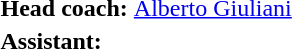<table>
<tr>
<td><strong>Head coach:</strong></td>
<td><a href='#'>Alberto Giuliani</a></td>
</tr>
<tr>
<td><strong>Assistant:</strong></td>
<td></td>
</tr>
</table>
